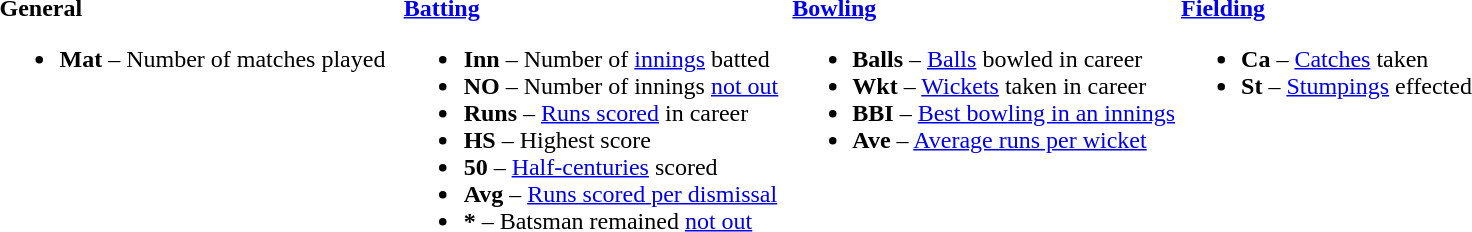<table>
<tr>
<td valign="top" style="width:26%"><br><strong>General</strong><ul><li><strong>Mat</strong> – Number of matches played</li></ul></td>
<td valign="top" style="width:25%"><br><strong><a href='#'>Batting</a></strong><ul><li><strong>Inn</strong> – Number of <a href='#'>innings</a> batted</li><li><strong>NO</strong> – Number of innings <a href='#'>not out</a></li><li><strong>Runs</strong> – <a href='#'>Runs scored</a> in career</li><li><strong>HS</strong> – Highest score</li><li><strong>50</strong> – <a href='#'>Half-centuries</a> scored</li><li><strong>Avg</strong> – <a href='#'>Runs scored per dismissal</a></li><li><strong>*</strong> – Batsman remained <a href='#'>not out</a></li></ul></td>
<td valign="top" style="width:25%"><br><strong><a href='#'>Bowling</a></strong><ul><li><strong>Balls</strong> – <a href='#'>Balls</a> bowled in career</li><li><strong>Wkt</strong> – <a href='#'>Wickets</a> taken in career</li><li><strong>BBI</strong> – <a href='#'>Best bowling in an innings</a></li><li><strong>Ave</strong> – <a href='#'>Average runs per wicket</a></li></ul></td>
<td valign="top" style="width:24%"><br><strong><a href='#'>Fielding</a></strong><ul><li><strong>Ca</strong> – <a href='#'>Catches</a> taken</li><li><strong>St</strong> – <a href='#'>Stumpings</a> effected</li></ul></td>
</tr>
</table>
